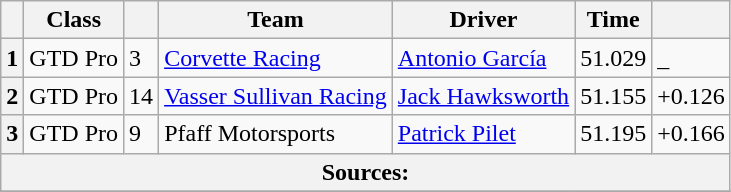<table class="wikitable">
<tr>
<th scope="col"></th>
<th scope="col">Class</th>
<th scope="col"></th>
<th scope="col">Team</th>
<th scope="col">Driver</th>
<th scope="col">Time</th>
<th scope="col"></th>
</tr>
<tr>
<th scope="row">1</th>
<td>GTD Pro</td>
<td>3</td>
<td><a href='#'>Corvette Racing</a></td>
<td><a href='#'>Antonio García</a></td>
<td>51.029</td>
<td>_</td>
</tr>
<tr>
<th scope="row">2</th>
<td>GTD Pro</td>
<td>14</td>
<td><a href='#'>Vasser Sullivan Racing</a></td>
<td><a href='#'>Jack Hawksworth</a></td>
<td>51.155</td>
<td>+0.126</td>
</tr>
<tr>
<th scope="row">3</th>
<td>GTD Pro</td>
<td>9</td>
<td>Pfaff Motorsports</td>
<td><a href='#'>Patrick Pilet</a></td>
<td>51.195</td>
<td>+0.166</td>
</tr>
<tr>
<th colspan="7">Sources:</th>
</tr>
<tr>
</tr>
</table>
